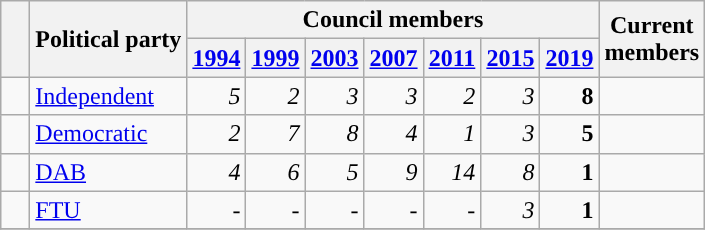<table class="wikitable">
<tr>
<th rowspan="2">   </th>
<th rowspan="2">Political party</th>
<th colspan="7">Council members</th>
<th colspan="23" rowspan="2">Current<br>members</th>
</tr>
<tr>
<th><a href='#'>1994</a></th>
<th><a href='#'>1999</a></th>
<th><a href='#'>2003</a></th>
<th><a href='#'>2007</a></th>
<th><a href='#'>2011</a></th>
<th><a href='#'>2015</a></th>
<th><a href='#'>2019</a></th>
</tr>
<tr>
<td bgcolor=> </td>
<td><a href='#'>Independent</a></td>
<td style="text-align: right"><em>5</em></td>
<td style="text-align: right"><em>2</em></td>
<td style="text-align: right"><em>3</em></td>
<td style="text-align: right"><em>3</em></td>
<td style="text-align: right"><em>2</em></td>
<td style="text-align: right"><em>3</em></td>
<td style="text-align: right"><strong>8</strong></td>
<td></td>
</tr>
<tr>
<td bgcolor=> </td>
<td><a href='#'>Democratic</a></td>
<td style="text-align: right"><em>2</em></td>
<td style="text-align: right"><em>7</em></td>
<td style="text-align: right"><em>8</em></td>
<td style="text-align: right"><em>4</em></td>
<td style="text-align: right"><em>1</em></td>
<td style="text-align: right"><em>3</em></td>
<td style="text-align: right"><strong>5</strong></td>
<td></td>
</tr>
<tr>
<td bgcolor=> </td>
<td><a href='#'>DAB</a></td>
<td style="text-align: right"><em>4</em></td>
<td style="text-align: right"><em>6</em></td>
<td style="text-align: right"><em>5</em></td>
<td style="text-align: right"><em>9</em></td>
<td style="text-align: right"><em>14</em></td>
<td style="text-align: right"><em>8</em></td>
<td style="text-align: right"><strong>1</strong></td>
<td></td>
</tr>
<tr>
<td style="background-color:"> </td>
<td><a href='#'>FTU</a></td>
<td style="text-align: right"><em>-</em></td>
<td style="text-align: right"><em>-</em></td>
<td style="text-align: right"><em>-</em></td>
<td style="text-align: right"><em>-</em></td>
<td style="text-align: right"><em>-</em></td>
<td style="text-align: right"><em>3</em></td>
<td style="text-align: right"><strong>1</strong></td>
<td></td>
</tr>
<tr>
</tr>
</table>
